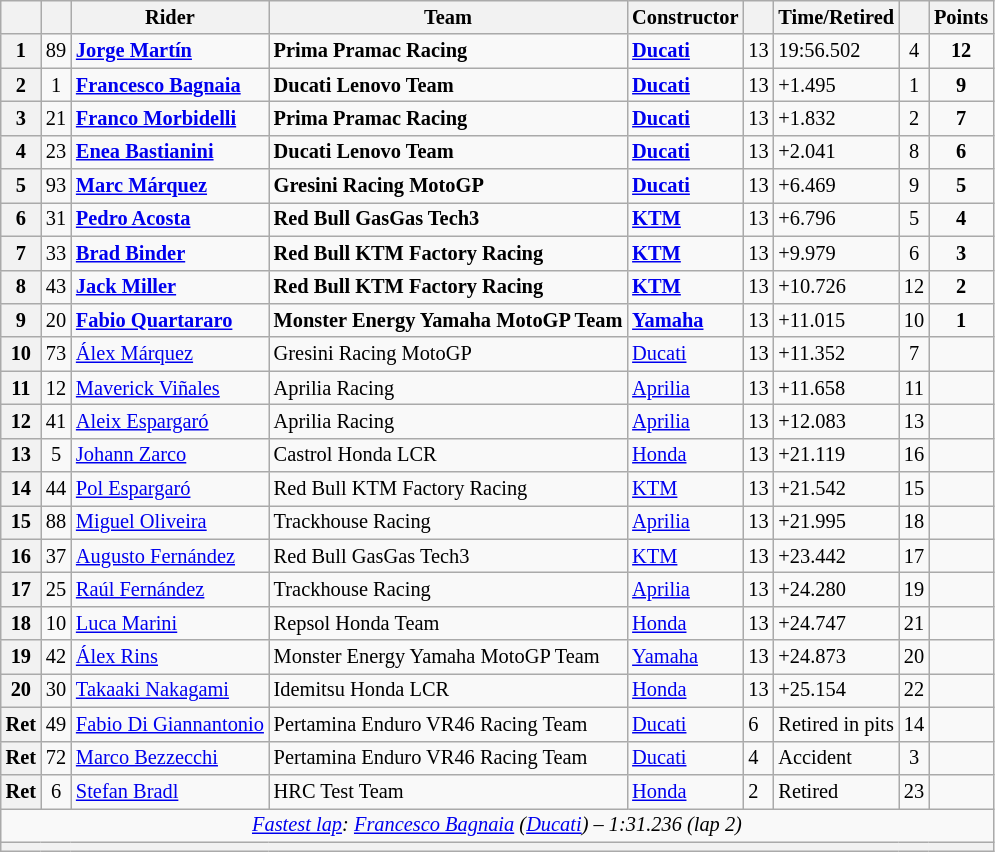<table class="wikitable sortable" style="font-size: 85%;">
<tr>
<th scope="col"></th>
<th scope="col"></th>
<th scope="col">Rider</th>
<th scope="col">Team</th>
<th scope="col">Constructor</th>
<th scope="col" class="unsortable"></th>
<th scope="col" class="unsortable">Time/Retired</th>
<th scope="col"></th>
<th scope="col">Points</th>
</tr>
<tr>
<th scope="row">1</th>
<td align="center">89</td>
<td data-sort-value="mart"> <strong><a href='#'>Jorge Martín</a></strong></td>
<td><strong>Prima Pramac Racing</strong></td>
<td><strong><a href='#'>Ducati</a></strong></td>
<td>13</td>
<td>19:56.502</td>
<td align="center">4</td>
<td align="center"><strong>12</strong></td>
</tr>
<tr>
<th scope="row">2</th>
<td align="center">1</td>
<td data-sort-value="bag"> <strong><a href='#'>Francesco Bagnaia</a></strong></td>
<td><strong>Ducati Lenovo Team</strong></td>
<td><strong><a href='#'>Ducati</a></strong></td>
<td>13</td>
<td>+1.495</td>
<td align="center">1</td>
<td align="center"><strong>9</strong></td>
</tr>
<tr>
<th scope="row">3</th>
<td align="center">21</td>
<td data-sort-value="mor"> <strong><a href='#'>Franco Morbidelli</a></strong></td>
<td><strong>Prima Pramac Racing</strong></td>
<td><strong><a href='#'>Ducati</a></strong></td>
<td>13</td>
<td>+1.832</td>
<td align="center">2</td>
<td align="center"><strong>7</strong></td>
</tr>
<tr>
<th scope="row">4</th>
<td align="center">23</td>
<td data-sort-value="bas"> <strong><a href='#'>Enea Bastianini</a></strong></td>
<td><strong>Ducati Lenovo Team</strong></td>
<td><strong><a href='#'>Ducati</a></strong></td>
<td>13</td>
<td>+2.041</td>
<td align="center">8</td>
<td align="center"><strong>6</strong></td>
</tr>
<tr>
<th scope="row">5</th>
<td align="center">93</td>
<td data-sort-value="marqm"> <strong><a href='#'>Marc Márquez</a></strong></td>
<td><strong>Gresini Racing MotoGP</strong></td>
<td><strong><a href='#'>Ducati</a></strong></td>
<td>13</td>
<td>+6.469</td>
<td align="center">9</td>
<td align="center"><strong>5</strong></td>
</tr>
<tr>
<th scope="row">6</th>
<td align="center">31</td>
<td data-sort-value="aco"> <strong><a href='#'>Pedro Acosta</a></strong></td>
<td><strong>Red Bull GasGas Tech3</strong></td>
<td><strong><a href='#'>KTM</a></strong></td>
<td>13</td>
<td>+6.796</td>
<td align="center">5</td>
<td align="center"><strong>4</strong></td>
</tr>
<tr>
<th scope="row">7</th>
<td align="center">33</td>
<td data-sort-value="bin"> <strong><a href='#'>Brad Binder</a></strong></td>
<td><strong>Red Bull KTM Factory Racing</strong></td>
<td><strong><a href='#'>KTM</a></strong></td>
<td>13</td>
<td>+9.979</td>
<td align="center">6</td>
<td align="center"><strong>3</strong></td>
</tr>
<tr>
<th scope="row">8</th>
<td align="center">43</td>
<td data-sort-value="mil"><strong> <a href='#'>Jack Miller</a></strong></td>
<td><strong>Red Bull KTM Factory Racing</strong></td>
<td><strong><a href='#'>KTM</a></strong></td>
<td>13</td>
<td>+10.726</td>
<td align="center">12</td>
<td align="center"><strong>2</strong></td>
</tr>
<tr>
<th scope="row">9</th>
<td align="center">20</td>
<td data-sort-value="qua"> <strong><a href='#'>Fabio Quartararo</a></strong></td>
<td><strong>Monster Energy Yamaha MotoGP Team</strong></td>
<td><strong><a href='#'>Yamaha</a></strong></td>
<td>13</td>
<td>+11.015</td>
<td align="center">10</td>
<td align="center"><strong>1</strong></td>
</tr>
<tr>
<th scope="row">10</th>
<td align="center">73</td>
<td data-sort-value="marqa"> <a href='#'>Álex Márquez</a></td>
<td>Gresini Racing MotoGP</td>
<td><a href='#'>Ducati</a></td>
<td>13</td>
<td>+11.352</td>
<td align="center">7</td>
<td align="center"></td>
</tr>
<tr>
<th scope="row">11</th>
<td align="center">12</td>
<td data-sort-value="vin"> <a href='#'>Maverick Viñales</a></td>
<td>Aprilia Racing</td>
<td><a href='#'>Aprilia</a></td>
<td>13</td>
<td>+11.658</td>
<td align="center">11</td>
<td align="center"></td>
</tr>
<tr>
<th scope="row">12</th>
<td align="center">41</td>
<td data-sort-value="esp"> <a href='#'>Aleix Espargaró</a></td>
<td>Aprilia Racing</td>
<td><a href='#'>Aprilia</a></td>
<td>13</td>
<td>+12.083</td>
<td align="center">13</td>
<td align="center"></td>
</tr>
<tr>
<th scope="row">13</th>
<td align="center">5</td>
<td data-sort-value="zar"> <a href='#'>Johann Zarco</a></td>
<td>Castrol Honda LCR</td>
<td><a href='#'>Honda</a></td>
<td>13</td>
<td>+21.119</td>
<td align="center">16</td>
<td align="center"></td>
</tr>
<tr>
<th scope="row">14</th>
<td align="center">44</td>
<td data-sort-value="esp"> <a href='#'>Pol Espargaró</a></td>
<td>Red Bull KTM Factory Racing</td>
<td><a href='#'>KTM</a></td>
<td>13</td>
<td>+21.542</td>
<td align="center">15</td>
<td align="center"></td>
</tr>
<tr>
<th scope="row">15</th>
<td align="center">88</td>
<td data-sort-value="oli"> <a href='#'>Miguel Oliveira</a></td>
<td>Trackhouse Racing</td>
<td><a href='#'>Aprilia</a></td>
<td>13</td>
<td>+21.995</td>
<td align="center">18</td>
<td align="center"></td>
</tr>
<tr>
<th scope="row">16</th>
<td align="center">37</td>
<td data-sort-value="fera"> <a href='#'>Augusto Fernández</a></td>
<td>Red Bull GasGas Tech3</td>
<td><a href='#'>KTM</a></td>
<td>13</td>
<td>+23.442</td>
<td align="center">17</td>
<td align="center"></td>
</tr>
<tr>
<th scope="row">17</th>
<td align="center">25</td>
<td data-sort-value="ferr"> <a href='#'>Raúl Fernández</a></td>
<td>Trackhouse Racing</td>
<td><a href='#'>Aprilia</a></td>
<td>13</td>
<td>+24.280</td>
<td align="center">19</td>
<td align="center"></td>
</tr>
<tr>
<th scope="row">18</th>
<td align="center">10</td>
<td data-sort-value="mari"> <a href='#'>Luca Marini</a></td>
<td>Repsol Honda Team</td>
<td><a href='#'>Honda</a></td>
<td>13</td>
<td>+24.747</td>
<td align="center">21</td>
<td align="center"></td>
</tr>
<tr>
<th scope="row">19</th>
<td align="center">42</td>
<td data-sort-value="rin"> <a href='#'>Álex Rins</a></td>
<td>Monster Energy Yamaha MotoGP Team</td>
<td><a href='#'>Yamaha</a></td>
<td>13</td>
<td>+24.873</td>
<td align="center">20</td>
<td align="center"></td>
</tr>
<tr>
<th scope="row">20</th>
<td align="center">30</td>
<td data-sort-value="nak"> <a href='#'>Takaaki Nakagami</a></td>
<td>Idemitsu Honda LCR</td>
<td><a href='#'>Honda</a></td>
<td>13</td>
<td>+25.154</td>
<td align="center">22</td>
<td align="center"></td>
</tr>
<tr>
<th scope="row">Ret</th>
<td align="center">49</td>
<td data-sort-value="dig"> <a href='#'>Fabio Di Giannantonio</a></td>
<td>Pertamina Enduro VR46 Racing Team</td>
<td><a href='#'>Ducati</a></td>
<td>6</td>
<td>Retired in pits</td>
<td align="center">14</td>
<td align="center"></td>
</tr>
<tr>
<th scope="row">Ret</th>
<td align="center">72</td>
<td data-sort-value="bez"> <a href='#'>Marco Bezzecchi</a></td>
<td>Pertamina Enduro VR46 Racing Team</td>
<td><a href='#'>Ducati</a></td>
<td>4</td>
<td>Accident</td>
<td align="center">3</td>
<td align="center"></td>
</tr>
<tr>
<th scope="row">Ret</th>
<td align="center">6</td>
<td data-sort-value="bra"> <a href='#'>Stefan Bradl</a></td>
<td>HRC Test Team</td>
<td><a href='#'>Honda</a></td>
<td>2</td>
<td>Retired</td>
<td align="center">23</td>
<td align="center"></td>
</tr>
<tr class="sortbottom">
<td colspan="9" style="text-align:center"><em><a href='#'>Fastest lap</a>:  <a href='#'>Francesco Bagnaia</a> (<a href='#'>Ducati</a>) – 1:31.236 (lap 2)</em></td>
</tr>
<tr class="sortbottom">
<th colspan=9></th>
</tr>
</table>
